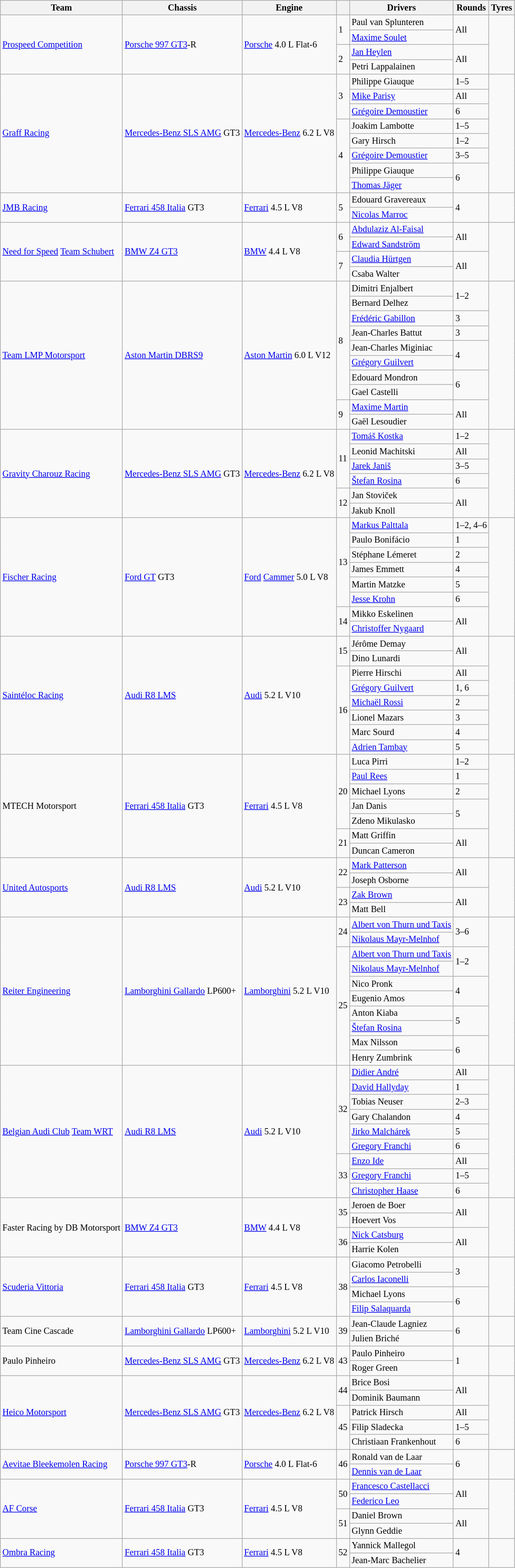<table class="wikitable" style="font-size: 85%;">
<tr>
<th>Team</th>
<th>Chassis</th>
<th>Engine</th>
<th></th>
<th>Drivers</th>
<th>Rounds</th>
<th>Tyres</th>
</tr>
<tr>
<td rowspan=4> <a href='#'>Prospeed Competition</a></td>
<td rowspan=4><a href='#'>Porsche 997 GT3</a>-R</td>
<td rowspan=4><a href='#'>Porsche</a> 4.0 L Flat-6</td>
<td rowspan=2>1</td>
<td> Paul van Splunteren</td>
<td rowspan=2>All</td>
<td rowspan=4 align=center></td>
</tr>
<tr>
<td> <a href='#'>Maxime Soulet</a></td>
</tr>
<tr>
<td rowspan=2>2</td>
<td> <a href='#'>Jan Heylen</a></td>
<td rowspan=2>All</td>
</tr>
<tr>
<td> Petri Lappalainen</td>
</tr>
<tr>
<td rowspan=8> <a href='#'>Graff Racing</a></td>
<td rowspan=8><a href='#'>Mercedes-Benz SLS AMG</a> GT3</td>
<td rowspan=8><a href='#'>Mercedes-Benz</a> 6.2 L V8</td>
<td rowspan=3>3</td>
<td> Philippe Giauque</td>
<td>1–5</td>
<td rowspan=8 align=center></td>
</tr>
<tr>
<td> <a href='#'>Mike Parisy</a></td>
<td>All</td>
</tr>
<tr>
<td> <a href='#'>Grégoire Demoustier</a></td>
<td>6</td>
</tr>
<tr>
<td rowspan=5>4</td>
<td> Joakim Lambotte</td>
<td>1–5</td>
</tr>
<tr>
<td> Gary Hirsch</td>
<td>1–2</td>
</tr>
<tr>
<td> <a href='#'>Grégoire Demoustier</a></td>
<td>3–5</td>
</tr>
<tr>
<td> Philippe Giauque</td>
<td rowspan=2>6</td>
</tr>
<tr>
<td> <a href='#'>Thomas Jäger</a></td>
</tr>
<tr>
<td rowspan=2> <a href='#'>JMB Racing</a></td>
<td rowspan=2><a href='#'>Ferrari 458 Italia</a> GT3</td>
<td rowspan=2><a href='#'>Ferrari</a> 4.5 L V8</td>
<td rowspan=2>5</td>
<td> Edouard Gravereaux</td>
<td rowspan=2>4</td>
<td rowspan=2 align=center></td>
</tr>
<tr>
<td> <a href='#'>Nicolas Marroc</a></td>
</tr>
<tr>
<td rowspan=4> <a href='#'>Need for Speed</a> <a href='#'>Team Schubert</a></td>
<td rowspan=4><a href='#'>BMW Z4 GT3</a></td>
<td rowspan=4><a href='#'>BMW</a> 4.4 L V8</td>
<td rowspan=2>6</td>
<td> <a href='#'>Abdulaziz Al-Faisal</a></td>
<td rowspan=2>All</td>
<td rowspan=4 align=center><br></td>
</tr>
<tr>
<td> <a href='#'>Edward Sandström</a></td>
</tr>
<tr>
<td rowspan=2>7</td>
<td> <a href='#'>Claudia Hürtgen</a></td>
<td rowspan=2>All</td>
</tr>
<tr>
<td> Csaba Walter</td>
</tr>
<tr>
<td rowspan=10> <a href='#'>Team LMP Motorsport</a></td>
<td rowspan=10><a href='#'>Aston Martin DBRS9</a></td>
<td rowspan=10><a href='#'>Aston Martin</a> 6.0 L V12</td>
<td rowspan=8>8</td>
<td> Dimitri Enjalbert</td>
<td rowspan=2>1–2</td>
<td rowspan=10 align=center></td>
</tr>
<tr>
<td> Bernard Delhez</td>
</tr>
<tr>
<td> <a href='#'>Frédéric Gabillon</a></td>
<td>3</td>
</tr>
<tr>
<td> Jean-Charles Battut</td>
<td>3</td>
</tr>
<tr>
<td> Jean-Charles Miginiac</td>
<td rowspan=2>4</td>
</tr>
<tr>
<td> <a href='#'>Grégory Guilvert</a></td>
</tr>
<tr>
<td> Edouard Mondron</td>
<td rowspan=2>6</td>
</tr>
<tr>
<td> Gael Castelli</td>
</tr>
<tr>
<td rowspan=2>9</td>
<td> <a href='#'>Maxime Martin</a></td>
<td rowspan=2>All</td>
</tr>
<tr>
<td> Gaël Lesoudier</td>
</tr>
<tr>
<td rowspan=6> <a href='#'>Gravity Charouz Racing</a></td>
<td rowspan=6><a href='#'>Mercedes-Benz SLS AMG</a> GT3</td>
<td rowspan=6><a href='#'>Mercedes-Benz</a> 6.2 L V8</td>
<td rowspan=4>11</td>
<td> <a href='#'>Tomáš Kostka</a></td>
<td>1–2</td>
<td rowspan=6 align=center></td>
</tr>
<tr>
<td> Leonid Machitski</td>
<td>All</td>
</tr>
<tr>
<td> <a href='#'>Jarek Janiš</a></td>
<td>3–5</td>
</tr>
<tr>
<td> <a href='#'>Štefan Rosina</a></td>
<td>6</td>
</tr>
<tr>
<td rowspan=2>12</td>
<td> Jan Stoviček</td>
<td rowspan=2>All</td>
</tr>
<tr>
<td> Jakub Knoll</td>
</tr>
<tr>
<td rowspan=8> <a href='#'>Fischer Racing</a></td>
<td rowspan=8><a href='#'>Ford GT</a> GT3</td>
<td rowspan=8><a href='#'>Ford</a> <a href='#'>Cammer</a> 5.0 L V8</td>
<td rowspan=6>13</td>
<td> <a href='#'>Markus Palttala</a></td>
<td>1–2, 4–6</td>
<td rowspan=8 align=center></td>
</tr>
<tr>
<td> Paulo Bonifácio</td>
<td>1</td>
</tr>
<tr>
<td> Stéphane Lémeret</td>
<td>2</td>
</tr>
<tr>
<td> James Emmett</td>
<td>4</td>
</tr>
<tr>
<td> Martin Matzke</td>
<td>5</td>
</tr>
<tr>
<td> <a href='#'>Jesse Krohn</a></td>
<td>6</td>
</tr>
<tr>
<td rowspan=2>14</td>
<td> Mikko Eskelinen</td>
<td rowspan=2>All</td>
</tr>
<tr>
<td> <a href='#'>Christoffer Nygaard</a></td>
</tr>
<tr>
<td rowspan=8> <a href='#'>Saintéloc Racing</a></td>
<td rowspan=8><a href='#'>Audi R8 LMS</a></td>
<td rowspan=8><a href='#'>Audi</a> 5.2 L V10</td>
<td rowspan=2>15</td>
<td> Jérôme Demay</td>
<td rowspan=2>All</td>
<td rowspan=8 align=center></td>
</tr>
<tr>
<td> Dino Lunardi</td>
</tr>
<tr>
<td rowspan=6>16</td>
<td> Pierre Hirschi</td>
<td>All</td>
</tr>
<tr>
<td> <a href='#'>Grégory Guilvert</a></td>
<td>1, 6</td>
</tr>
<tr>
<td> <a href='#'>Michaël Rossi</a></td>
<td>2</td>
</tr>
<tr>
<td> Lionel Mazars</td>
<td>3</td>
</tr>
<tr>
<td> Marc Sourd</td>
<td>4</td>
</tr>
<tr>
<td> <a href='#'>Adrien Tambay</a></td>
<td>5</td>
</tr>
<tr>
<td rowspan=7> MTECH Motorsport</td>
<td rowspan=7><a href='#'>Ferrari 458 Italia</a> GT3</td>
<td rowspan=7><a href='#'>Ferrari</a> 4.5 L V8</td>
<td rowspan=5>20</td>
<td> Luca Pirri</td>
<td>1–2</td>
<td rowspan=7 align="center"></td>
</tr>
<tr>
<td> <a href='#'>Paul Rees</a></td>
<td>1</td>
</tr>
<tr>
<td> Michael Lyons</td>
<td>2</td>
</tr>
<tr>
<td> Jan Danis</td>
<td rowspan=2>5</td>
</tr>
<tr>
<td> Zdeno Mikulasko</td>
</tr>
<tr>
<td rowspan=2>21</td>
<td> Matt Griffin</td>
<td rowspan=2>All</td>
</tr>
<tr>
<td> Duncan Cameron</td>
</tr>
<tr>
<td rowspan=4> <a href='#'>United Autosports</a></td>
<td rowspan=4><a href='#'>Audi R8 LMS</a></td>
<td rowspan=4><a href='#'>Audi</a> 5.2 L V10</td>
<td rowspan=2>22</td>
<td> <a href='#'>Mark Patterson</a></td>
<td rowspan=2>All</td>
<td rowspan=4 align=center><br></td>
</tr>
<tr>
<td> Joseph Osborne</td>
</tr>
<tr>
<td rowspan=2>23</td>
<td> <a href='#'>Zak Brown</a></td>
<td rowspan=2>All</td>
</tr>
<tr>
<td> Matt Bell</td>
</tr>
<tr>
<td rowspan=10> <a href='#'>Reiter Engineering</a></td>
<td rowspan=10><a href='#'>Lamborghini Gallardo</a> LP600+</td>
<td rowspan=10><a href='#'>Lamborghini</a> 5.2 L V10</td>
<td rowspan=2>24</td>
<td> <a href='#'>Albert von Thurn und Taxis</a></td>
<td rowspan=2>3–6</td>
<td rowspan=10 align=center></td>
</tr>
<tr>
<td> <a href='#'>Nikolaus Mayr-Melnhof</a></td>
</tr>
<tr>
<td rowspan=8>25</td>
<td> <a href='#'>Albert von Thurn und Taxis</a></td>
<td rowspan=2>1–2</td>
</tr>
<tr>
<td> <a href='#'>Nikolaus Mayr-Melnhof</a></td>
</tr>
<tr>
<td> Nico Pronk</td>
<td rowspan=2>4</td>
</tr>
<tr>
<td> Eugenio Amos</td>
</tr>
<tr>
<td> Anton Kiaba</td>
<td rowspan=2>5</td>
</tr>
<tr>
<td> <a href='#'>Štefan Rosina</a></td>
</tr>
<tr>
<td> Max Nilsson</td>
<td rowspan=2>6</td>
</tr>
<tr>
<td> Henry Zumbrink</td>
</tr>
<tr>
<td rowspan=9> <a href='#'>Belgian Audi Club</a> <a href='#'>Team WRT</a></td>
<td rowspan=9><a href='#'>Audi R8 LMS</a></td>
<td rowspan=9><a href='#'>Audi</a> 5.2 L V10</td>
<td rowspan=6>32</td>
<td> <a href='#'>Didier André</a></td>
<td>All</td>
<td rowspan=9 align=center></td>
</tr>
<tr>
<td> <a href='#'>David Hallyday</a></td>
<td>1</td>
</tr>
<tr>
<td> Tobias Neuser</td>
<td>2–3</td>
</tr>
<tr>
<td> Gary Chalandon</td>
<td>4</td>
</tr>
<tr>
<td> <a href='#'>Jirko Malchárek</a></td>
<td>5</td>
</tr>
<tr>
<td> <a href='#'>Gregory Franchi</a></td>
<td>6</td>
</tr>
<tr>
<td rowspan=3>33</td>
<td> <a href='#'>Enzo Ide</a></td>
<td>All</td>
</tr>
<tr>
<td> <a href='#'>Gregory Franchi</a></td>
<td>1–5</td>
</tr>
<tr>
<td> <a href='#'>Christopher Haase</a></td>
<td>6</td>
</tr>
<tr>
<td rowspan=4> Faster Racing by DB Motorsport</td>
<td rowspan=4><a href='#'>BMW Z4 GT3</a></td>
<td rowspan=4><a href='#'>BMW</a> 4.4 L V8</td>
<td rowspan=2>35</td>
<td> Jeroen de Boer</td>
<td rowspan=2>All</td>
<td rowspan=4 align=center></td>
</tr>
<tr>
<td> Hoevert Vos</td>
</tr>
<tr>
<td rowspan=2>36</td>
<td> <a href='#'>Nick Catsburg</a></td>
<td rowspan=2>All</td>
</tr>
<tr>
<td> Harrie Kolen</td>
</tr>
<tr>
<td rowspan=4> <a href='#'>Scuderia Vittoria</a></td>
<td rowspan=4><a href='#'>Ferrari 458 Italia</a> GT3</td>
<td rowspan=4><a href='#'>Ferrari</a> 4.5 L V8</td>
<td rowspan=4>38</td>
<td> Giacomo Petrobelli</td>
<td rowspan=2>3</td>
<td rowspan=4 align=center></td>
</tr>
<tr>
<td> <a href='#'>Carlos Iaconelli</a></td>
</tr>
<tr>
<td> Michael Lyons</td>
<td rowspan=2>6</td>
</tr>
<tr>
<td> <a href='#'>Filip Salaquarda</a></td>
</tr>
<tr>
<td rowspan=2> Team Cine Cascade</td>
<td rowspan=2><a href='#'>Lamborghini Gallardo</a> LP600+</td>
<td rowspan=2><a href='#'>Lamborghini</a> 5.2 L V10</td>
<td rowspan=2>39</td>
<td> Jean-Claude Lagniez</td>
<td rowspan=2>6</td>
<td rowspan=2 align=center></td>
</tr>
<tr>
<td> Julien Briché</td>
</tr>
<tr>
<td rowspan=2> Paulo Pinheiro</td>
<td rowspan=2><a href='#'>Mercedes-Benz SLS AMG</a> GT3</td>
<td rowspan=2><a href='#'>Mercedes-Benz</a> 6.2 L V8</td>
<td rowspan=2>43</td>
<td> Paulo Pinheiro</td>
<td rowspan=2>1</td>
<td rowspan=2 align=center></td>
</tr>
<tr>
<td> Roger Green</td>
</tr>
<tr>
<td rowspan=5> <a href='#'>Heico Motorsport</a></td>
<td rowspan=5><a href='#'>Mercedes-Benz SLS AMG</a> GT3</td>
<td rowspan=5><a href='#'>Mercedes-Benz</a> 6.2 L V8</td>
<td rowspan=2>44</td>
<td> Brice Bosi</td>
<td rowspan=2>All</td>
<td rowspan=5 align=center></td>
</tr>
<tr>
<td> Dominik Baumann</td>
</tr>
<tr>
<td rowspan=3>45</td>
<td> Patrick Hirsch</td>
<td>All</td>
</tr>
<tr>
<td> Filip Sladecka</td>
<td>1–5</td>
</tr>
<tr>
<td> Christiaan Frankenhout</td>
<td>6</td>
</tr>
<tr>
<td rowspan=2> <a href='#'>Aevitae Bleekemolen Racing</a></td>
<td rowspan=2><a href='#'>Porsche 997 GT3</a>-R</td>
<td rowspan=2><a href='#'>Porsche</a> 4.0 L Flat-6</td>
<td rowspan=2>46</td>
<td> Ronald van de Laar</td>
<td rowspan=2>6</td>
<td rowspan=2 align=center></td>
</tr>
<tr>
<td> <a href='#'>Dennis van de Laar</a></td>
</tr>
<tr>
<td rowspan=4> <a href='#'>AF Corse</a></td>
<td rowspan=4><a href='#'>Ferrari 458 Italia</a> GT3</td>
<td rowspan=4><a href='#'>Ferrari</a> 4.5 L V8</td>
<td rowspan=2>50</td>
<td> <a href='#'>Francesco Castellacci</a></td>
<td rowspan=2>All</td>
<td rowspan=4 align=center></td>
</tr>
<tr>
<td> <a href='#'>Federico Leo</a></td>
</tr>
<tr>
<td rowspan=2>51</td>
<td> Daniel Brown</td>
<td rowspan=2>All</td>
</tr>
<tr>
<td> Glynn Geddie</td>
</tr>
<tr>
<td rowspan=2> <a href='#'>Ombra Racing</a></td>
<td rowspan=2><a href='#'>Ferrari 458 Italia</a> GT3</td>
<td rowspan=2><a href='#'>Ferrari</a> 4.5 L V8</td>
<td rowspan=2>52</td>
<td> Yannick Mallegol</td>
<td rowspan=2>4</td>
<td rowspan=2 align=center></td>
</tr>
<tr>
<td> Jean-Marc Bachelier</td>
</tr>
</table>
